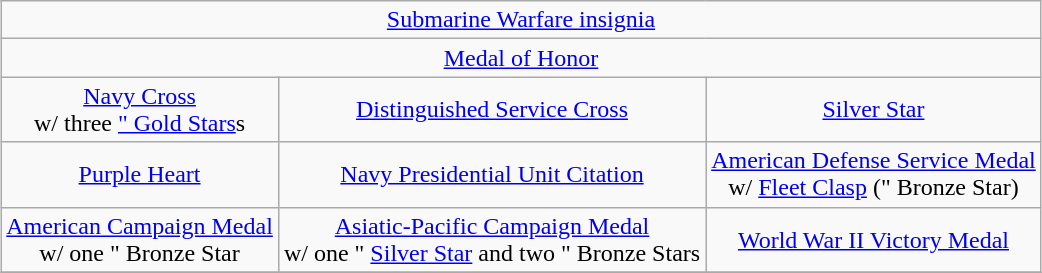<table class="wikitable" style="margin:1em auto; text-align:center;">
<tr>
<td colspan="3"><a href='#'>Submarine Warfare insignia</a></td>
</tr>
<tr>
<td colspan="3"><a href='#'>Medal of Honor</a></td>
</tr>
<tr>
<td><a href='#'>Navy Cross</a><br>w/ three <a href='#'>" Gold Stars</a>s</td>
<td><a href='#'>Distinguished Service Cross</a></td>
<td><a href='#'>Silver Star</a></td>
</tr>
<tr>
<td><a href='#'>Purple Heart</a></td>
<td><a href='#'>Navy Presidential Unit Citation</a></td>
<td><a href='#'>American Defense Service Medal</a><br>w/ <a href='#'>Fleet Clasp</a> (" Bronze Star)</td>
</tr>
<tr>
<td><a href='#'>American Campaign Medal</a><br>w/ one " Bronze Star</td>
<td><a href='#'>Asiatic-Pacific Campaign Medal</a><br>w/ one " <a href='#'>Silver Star</a> and two " Bronze Stars</td>
<td><a href='#'>World War II Victory Medal</a></td>
</tr>
<tr>
</tr>
</table>
